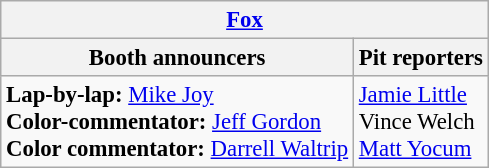<table class="wikitable" style="font-size: 95%">
<tr>
<th colspan="2"><a href='#'>Fox</a></th>
</tr>
<tr>
<th>Booth announcers</th>
<th>Pit reporters</th>
</tr>
<tr>
<td><strong>Lap-by-lap:</strong> <a href='#'>Mike Joy</a><br><strong>Color-commentator:</strong> <a href='#'>Jeff Gordon</a><br><strong>Color commentator:</strong> <a href='#'>Darrell Waltrip</a></td>
<td><a href='#'>Jamie Little</a><br>Vince Welch<br><a href='#'>Matt Yocum</a></td>
</tr>
</table>
